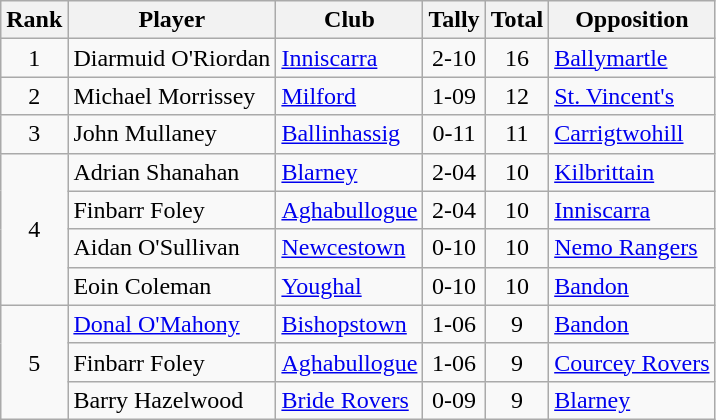<table class="wikitable">
<tr>
<th>Rank</th>
<th>Player</th>
<th>Club</th>
<th>Tally</th>
<th>Total</th>
<th>Opposition</th>
</tr>
<tr>
<td rowspan="1" style="text-align:center;">1</td>
<td>Diarmuid O'Riordan</td>
<td><a href='#'>Inniscarra</a></td>
<td align=center>2-10</td>
<td align=center>16</td>
<td><a href='#'>Ballymartle</a></td>
</tr>
<tr>
<td rowspan="1" style="text-align:center;">2</td>
<td>Michael Morrissey</td>
<td><a href='#'>Milford</a></td>
<td align=center>1-09</td>
<td align=center>12</td>
<td><a href='#'>St. Vincent's</a></td>
</tr>
<tr>
<td rowspan="1" style="text-align:center;">3</td>
<td>John Mullaney</td>
<td><a href='#'>Ballinhassig</a></td>
<td align=center>0-11</td>
<td align=center>11</td>
<td><a href='#'>Carrigtwohill</a></td>
</tr>
<tr>
<td rowspan="4" style="text-align:center;">4</td>
<td>Adrian Shanahan</td>
<td><a href='#'>Blarney</a></td>
<td align=center>2-04</td>
<td align=center>10</td>
<td><a href='#'>Kilbrittain</a></td>
</tr>
<tr>
<td>Finbarr Foley</td>
<td><a href='#'>Aghabullogue</a></td>
<td align=center>2-04</td>
<td align=center>10</td>
<td><a href='#'>Inniscarra</a></td>
</tr>
<tr>
<td>Aidan O'Sullivan</td>
<td><a href='#'>Newcestown</a></td>
<td align=center>0-10</td>
<td align=center>10</td>
<td><a href='#'>Nemo Rangers</a></td>
</tr>
<tr>
<td>Eoin Coleman</td>
<td><a href='#'>Youghal</a></td>
<td align=center>0-10</td>
<td align=center>10</td>
<td><a href='#'>Bandon</a></td>
</tr>
<tr>
<td rowspan="3" style="text-align:center;">5</td>
<td><a href='#'>Donal O'Mahony</a></td>
<td><a href='#'>Bishopstown</a></td>
<td align=center>1-06</td>
<td align=center>9</td>
<td><a href='#'>Bandon</a></td>
</tr>
<tr>
<td>Finbarr Foley</td>
<td><a href='#'>Aghabullogue</a></td>
<td align=center>1-06</td>
<td align=center>9</td>
<td><a href='#'>Courcey Rovers</a></td>
</tr>
<tr>
<td>Barry Hazelwood</td>
<td><a href='#'>Bride Rovers</a></td>
<td align=center>0-09</td>
<td align=center>9</td>
<td><a href='#'>Blarney</a></td>
</tr>
</table>
